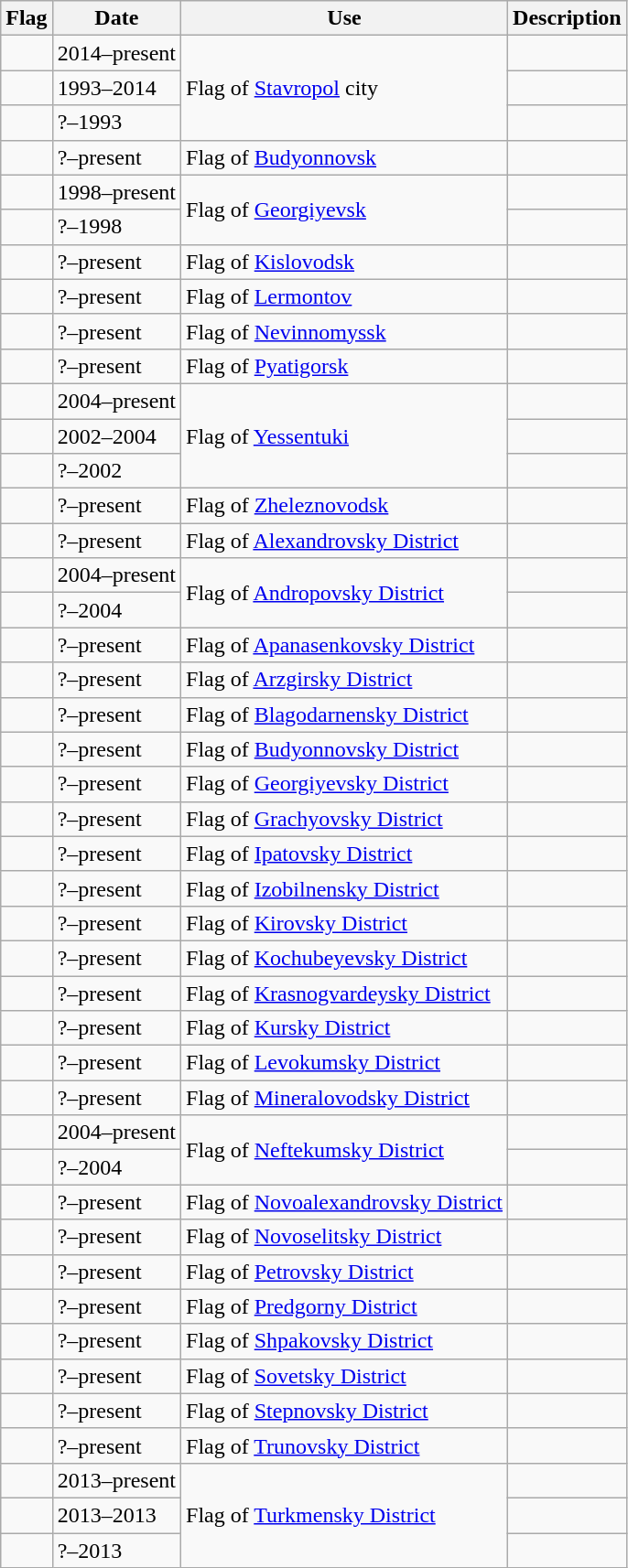<table class="wikitable">
<tr>
<th><strong>Flag</strong></th>
<th><strong>Date</strong></th>
<th><strong>Use</strong></th>
<th><strong>Description</strong></th>
</tr>
<tr>
<td></td>
<td>2014–present</td>
<td rowspan="3">Flag of <a href='#'>Stavropol</a> city</td>
<td></td>
</tr>
<tr>
<td></td>
<td>1993–2014</td>
<td></td>
</tr>
<tr>
<td></td>
<td>?–1993</td>
<td></td>
</tr>
<tr>
<td></td>
<td>?–present</td>
<td>Flag of <a href='#'>Budyonnovsk</a></td>
<td></td>
</tr>
<tr>
<td></td>
<td>1998–present</td>
<td rowspan="2">Flag of <a href='#'>Georgiyevsk</a></td>
<td></td>
</tr>
<tr>
<td></td>
<td>?–1998</td>
<td></td>
</tr>
<tr>
<td></td>
<td>?–present</td>
<td>Flag of <a href='#'>Kislovodsk</a></td>
<td></td>
</tr>
<tr>
<td></td>
<td>?–present</td>
<td>Flag of <a href='#'>Lermontov</a></td>
<td></td>
</tr>
<tr>
<td></td>
<td>?–present</td>
<td>Flag of <a href='#'>Nevinnomyssk</a></td>
<td></td>
</tr>
<tr>
<td></td>
<td>?–present</td>
<td>Flag of <a href='#'>Pyatigorsk</a></td>
<td></td>
</tr>
<tr>
<td></td>
<td>2004–present</td>
<td rowspan="3">Flag of <a href='#'>Yessentuki</a></td>
<td></td>
</tr>
<tr>
<td></td>
<td>2002–2004</td>
<td></td>
</tr>
<tr>
<td></td>
<td>?–2002</td>
<td></td>
</tr>
<tr>
<td></td>
<td>?–present</td>
<td>Flag of <a href='#'>Zheleznovodsk</a></td>
<td></td>
</tr>
<tr>
<td></td>
<td>?–present</td>
<td>Flag of <a href='#'>Alexandrovsky District</a></td>
<td></td>
</tr>
<tr>
<td></td>
<td>2004–present</td>
<td rowspan="2">Flag of <a href='#'>Andropovsky District</a></td>
<td></td>
</tr>
<tr>
<td></td>
<td>?–2004</td>
<td></td>
</tr>
<tr>
<td></td>
<td>?–present</td>
<td>Flag of <a href='#'>Apanasenkovsky District</a></td>
<td></td>
</tr>
<tr>
<td></td>
<td>?–present</td>
<td>Flag of <a href='#'>Arzgirsky District</a></td>
<td></td>
</tr>
<tr>
<td></td>
<td>?–present</td>
<td>Flag of <a href='#'>Blagodarnensky District</a></td>
<td></td>
</tr>
<tr>
<td></td>
<td>?–present</td>
<td>Flag of <a href='#'>Budyonnovsky District</a></td>
<td></td>
</tr>
<tr>
<td></td>
<td>?–present</td>
<td>Flag of <a href='#'>Georgiyevsky District</a></td>
<td></td>
</tr>
<tr>
<td></td>
<td>?–present</td>
<td>Flag of <a href='#'>Grachyovsky District</a></td>
<td></td>
</tr>
<tr>
<td></td>
<td>?–present</td>
<td>Flag of <a href='#'>Ipatovsky District</a></td>
<td></td>
</tr>
<tr>
<td></td>
<td>?–present</td>
<td>Flag of <a href='#'>Izobilnensky District</a></td>
<td></td>
</tr>
<tr>
<td></td>
<td>?–present</td>
<td>Flag of <a href='#'>Kirovsky District</a></td>
<td></td>
</tr>
<tr>
<td></td>
<td>?–present</td>
<td>Flag of <a href='#'>Kochubeyevsky District</a></td>
<td></td>
</tr>
<tr>
<td></td>
<td>?–present</td>
<td>Flag of <a href='#'>Krasnogvardeysky District</a></td>
<td></td>
</tr>
<tr>
<td></td>
<td>?–present</td>
<td>Flag of <a href='#'>Kursky District</a></td>
<td></td>
</tr>
<tr>
<td></td>
<td>?–present</td>
<td>Flag of <a href='#'>Levokumsky District</a></td>
<td></td>
</tr>
<tr>
<td></td>
<td>?–present</td>
<td>Flag of <a href='#'>Mineralovodsky District</a></td>
<td></td>
</tr>
<tr>
<td></td>
<td>2004–present</td>
<td rowspan="2">Flag of <a href='#'>Neftekumsky District</a></td>
<td></td>
</tr>
<tr>
<td></td>
<td>?–2004</td>
<td></td>
</tr>
<tr>
<td></td>
<td>?–present</td>
<td>Flag of <a href='#'>Novoalexandrovsky District</a></td>
<td></td>
</tr>
<tr>
<td></td>
<td>?–present</td>
<td>Flag of <a href='#'>Novoselitsky District</a></td>
<td></td>
</tr>
<tr>
<td></td>
<td>?–present</td>
<td>Flag of <a href='#'>Petrovsky District</a></td>
<td></td>
</tr>
<tr>
<td></td>
<td>?–present</td>
<td>Flag of <a href='#'>Predgorny District</a></td>
<td></td>
</tr>
<tr>
<td></td>
<td>?–present</td>
<td>Flag of <a href='#'>Shpakovsky District</a></td>
<td></td>
</tr>
<tr>
<td></td>
<td>?–present</td>
<td>Flag of <a href='#'>Sovetsky District</a></td>
<td></td>
</tr>
<tr>
<td></td>
<td>?–present</td>
<td>Flag of <a href='#'>Stepnovsky District</a></td>
<td></td>
</tr>
<tr>
<td></td>
<td>?–present</td>
<td>Flag of <a href='#'>Trunovsky District</a></td>
<td></td>
</tr>
<tr>
<td></td>
<td>2013–present</td>
<td rowspan="3">Flag of <a href='#'>Turkmensky District</a></td>
<td></td>
</tr>
<tr>
<td></td>
<td>2013–2013</td>
<td></td>
</tr>
<tr>
<td></td>
<td>?–2013</td>
<td></td>
</tr>
</table>
